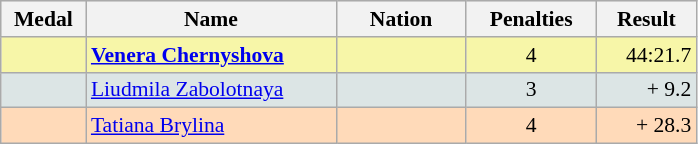<table class=wikitable style="border:1px solid #AAAAAA;font-size:90%">
<tr bgcolor="#E4E4E4">
<th style="border-bottom:1px solid #AAAAAA" width=50>Medal</th>
<th style="border-bottom:1px solid #AAAAAA" width=160>Name</th>
<th style="border-bottom:1px solid #AAAAAA" width=80>Nation</th>
<th style="border-bottom:1px solid #AAAAAA" width=80>Penalties</th>
<th style="border-bottom:1px solid #AAAAAA" width=60>Result</th>
</tr>
<tr bgcolor="#F7F6A8">
<td align="center"></td>
<td><strong><a href='#'>Venera Chernyshova</a></strong></td>
<td align="center"></td>
<td align="center">4</td>
<td align="right">44:21.7</td>
</tr>
<tr bgcolor="#DCE5E5">
<td align="center"></td>
<td><a href='#'>Liudmila Zabolotnaya</a></td>
<td align="center"></td>
<td align="center">3</td>
<td align="right">+ 9.2</td>
</tr>
<tr bgcolor="#FFDAB9">
<td align="center"></td>
<td><a href='#'>Tatiana Brylina</a></td>
<td align="center"></td>
<td align="center">4</td>
<td align="right">+ 28.3</td>
</tr>
</table>
